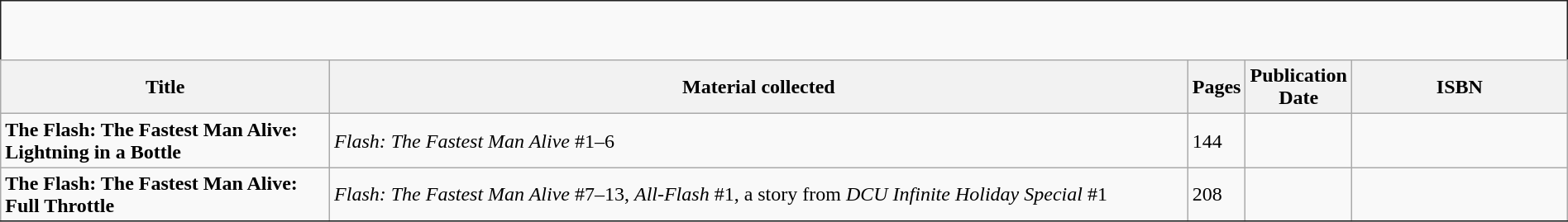<table width="100%" class="wikitable sortable" style="padding:0px 0px 0px 25px; border:1px solid #212121;">
<tr style="height: 3em;">
</tr>
<tr>
<th ! width="21%">Title</th>
<th>Material collected</th>
<th class="unsortable" width="1%">Pages</th>
<th width="1%">Publication Date</th>
<th width="13.77%">ISBN</th>
</tr>
<tr>
<td><strong>The Flash: The Fastest Man Alive: Lightning in a Bottle</strong></td>
<td><em>Flash: The Fastest Man Alive</em> #1–6</td>
<td>144</td>
<td></td>
<td align="right"></td>
</tr>
<tr>
<td><strong>The Flash: The Fastest Man Alive: Full Throttle</strong></td>
<td><em>Flash: The Fastest Man Alive</em> #7–13, <em>All-Flash</em> #1, a story from <em>DCU Infinite Holiday Special</em> #1</td>
<td>208</td>
<td></td>
<td align="right"></td>
</tr>
<tr>
</tr>
</table>
